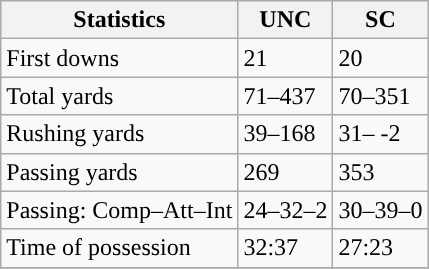<table class="wikitable" style="float: left;">
<tr>
<th>Statistics</th>
<th>UNC</th>
<th>SC</th>
</tr>
<tr>
<td>First downs</td>
<td>21</td>
<td>20</td>
</tr>
<tr>
<td>Total yards</td>
<td>71–437</td>
<td>70–351</td>
</tr>
<tr>
<td>Rushing yards</td>
<td>39–168</td>
<td>31– -2</td>
</tr>
<tr>
<td>Passing yards</td>
<td>269</td>
<td>353</td>
</tr>
<tr>
<td>Passing: Comp–Att–Int</td>
<td>24–32–2</td>
<td>30–39–0</td>
</tr>
<tr>
<td>Time of possession</td>
<td>32:37</td>
<td>27:23</td>
</tr>
<tr>
</tr>
</table>
